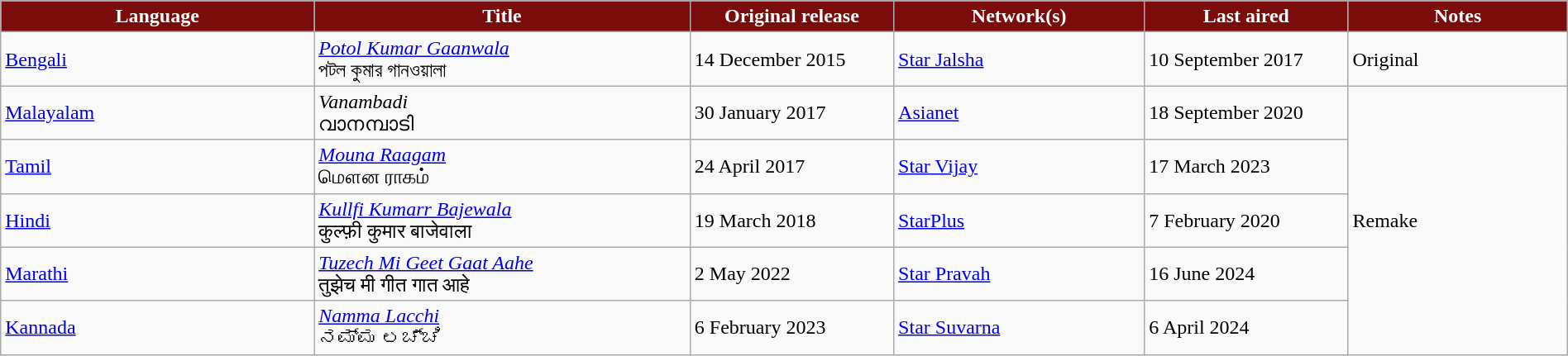<table class="wikitable" style="width: 100%; margin-right: 0;">
<tr style="color:white">
<th style="background:#7b0c0c; width:20%;">Language</th>
<th style="background:#7b0c0c; width:24%;">Title</th>
<th style="background:#7b0c0c; width:13%;">Original release</th>
<th style="background:#7b0c0c; width:16%;">Network(s)</th>
<th style="background:#7b0c0c; width:13%;">Last aired</th>
<th style="background:#7b0c0c; width:16%;">Notes</th>
</tr>
<tr>
<td><a href='#'>Bengali</a></td>
<td><em><a href='#'>Potol Kumar Gaanwala</a></em> <br> পটল কুমার গানওয়ালা</td>
<td>14 December 2015</td>
<td><a href='#'>Star Jalsha</a></td>
<td>10 September 2017</td>
<td>Original</td>
</tr>
<tr>
<td><a href='#'>Malayalam</a></td>
<td><em>Vanambadi</em> <br> വാനമ്പാടി</td>
<td>30 January 2017</td>
<td><a href='#'>Asianet</a></td>
<td>18 September 2020</td>
<td rowspan="5">Remake</td>
</tr>
<tr>
<td><a href='#'>Tamil</a></td>
<td><em><a href='#'>Mouna Raagam</a></em> <br> மௌன ராகம்</td>
<td>24 April 2017</td>
<td><a href='#'>Star Vijay</a></td>
<td>17 March 2023</td>
</tr>
<tr>
<td><a href='#'>Hindi</a></td>
<td><em><a href='#'>Kullfi Kumarr Bajewala</a></em> <br> कुल्फ़ी कुमार बाजेवाला</td>
<td>19 March 2018</td>
<td><a href='#'>StarPlus</a></td>
<td>7 February 2020</td>
</tr>
<tr>
<td><a href='#'>Marathi</a></td>
<td><em><a href='#'>Tuzech Mi Geet Gaat Aahe</a></em> <br> तुझेच मी गीत गात आहे</td>
<td>2 May 2022</td>
<td><a href='#'>Star Pravah</a></td>
<td>16 June 2024</td>
</tr>
<tr>
<td><a href='#'>Kannada</a></td>
<td><em><a href='#'>Namma Lacchi</a></em> <br> ನಮ್ಮ ಲಚ್ಚಿ</td>
<td>6 February 2023</td>
<td><a href='#'>Star Suvarna</a></td>
<td>6 April 2024</td>
</tr>
</table>
